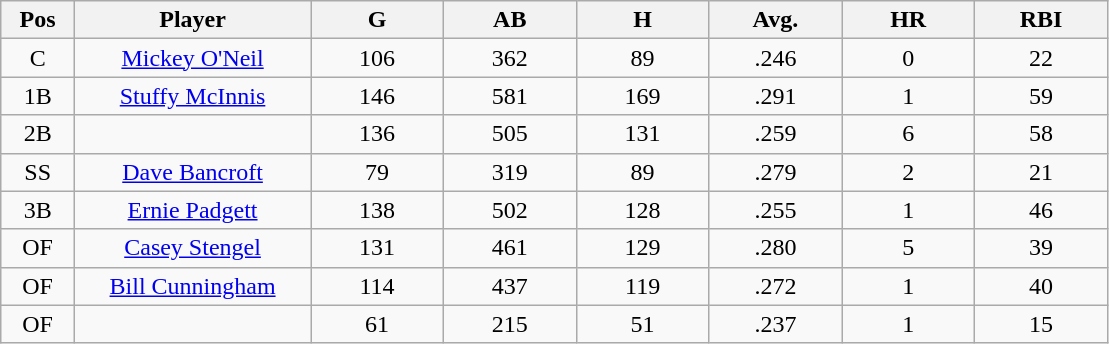<table class="wikitable sortable">
<tr>
<th bgcolor="#DDDDFF" width="5%">Pos</th>
<th bgcolor="#DDDDFF" width="16%">Player</th>
<th bgcolor="#DDDDFF" width="9%">G</th>
<th bgcolor="#DDDDFF" width="9%">AB</th>
<th bgcolor="#DDDDFF" width="9%">H</th>
<th bgcolor="#DDDDFF" width="9%">Avg.</th>
<th bgcolor="#DDDDFF" width="9%">HR</th>
<th bgcolor="#DDDDFF" width="9%">RBI</th>
</tr>
<tr align="center">
<td>C</td>
<td><a href='#'>Mickey O'Neil</a></td>
<td>106</td>
<td>362</td>
<td>89</td>
<td>.246</td>
<td>0</td>
<td>22</td>
</tr>
<tr align=center>
<td>1B</td>
<td><a href='#'>Stuffy McInnis</a></td>
<td>146</td>
<td>581</td>
<td>169</td>
<td>.291</td>
<td>1</td>
<td>59</td>
</tr>
<tr align=center>
<td>2B</td>
<td></td>
<td>136</td>
<td>505</td>
<td>131</td>
<td>.259</td>
<td>6</td>
<td>58</td>
</tr>
<tr align="center">
<td>SS</td>
<td><a href='#'>Dave Bancroft</a></td>
<td>79</td>
<td>319</td>
<td>89</td>
<td>.279</td>
<td>2</td>
<td>21</td>
</tr>
<tr align="center">
<td>3B</td>
<td><a href='#'>Ernie Padgett</a></td>
<td>138</td>
<td>502</td>
<td>128</td>
<td>.255</td>
<td>1</td>
<td>46</td>
</tr>
<tr align=center>
<td>OF</td>
<td><a href='#'>Casey Stengel</a></td>
<td>131</td>
<td>461</td>
<td>129</td>
<td>.280</td>
<td>5</td>
<td>39</td>
</tr>
<tr align=center>
<td>OF</td>
<td><a href='#'>Bill Cunningham</a></td>
<td>114</td>
<td>437</td>
<td>119</td>
<td>.272</td>
<td>1</td>
<td>40</td>
</tr>
<tr align=center>
<td>OF</td>
<td></td>
<td>61</td>
<td>215</td>
<td>51</td>
<td>.237</td>
<td>1</td>
<td>15</td>
</tr>
</table>
